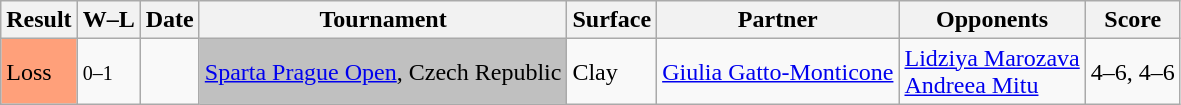<table class="sortable wikitable">
<tr>
<th>Result</th>
<th class=unsortable>W–L</th>
<th>Date</th>
<th>Tournament</th>
<th>Surface</th>
<th>Partner</th>
<th>Opponents</th>
<th class=unsortable>Score</th>
</tr>
<tr>
<td bgcolor=ffa07a>Loss</td>
<td><small>0–1</small></td>
<td><a href='#'></a></td>
<td bgcolor=silver><a href='#'>Sparta Prague Open</a>, Czech Republic</td>
<td>Clay</td>
<td> <a href='#'>Giulia Gatto-Monticone</a></td>
<td> <a href='#'>Lidziya Marozava</a> <br>  <a href='#'>Andreea Mitu</a></td>
<td>4–6, 4–6</td>
</tr>
</table>
